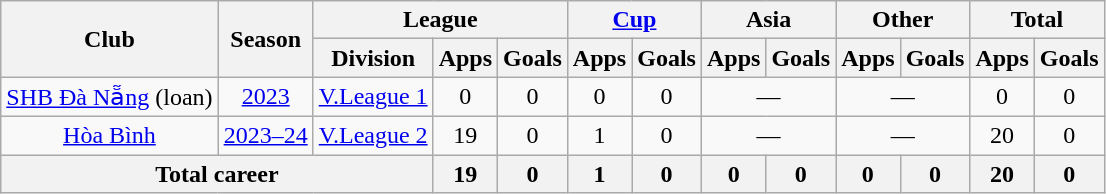<table class="wikitable" style="text-align: center;">
<tr>
<th rowspan="2">Club</th>
<th rowspan="2">Season</th>
<th colspan="3">League</th>
<th colspan="2"><a href='#'>Cup</a></th>
<th colspan="2">Asia</th>
<th colspan="2">Other</th>
<th colspan="2">Total</th>
</tr>
<tr>
<th>Division</th>
<th>Apps</th>
<th>Goals</th>
<th>Apps</th>
<th>Goals</th>
<th>Apps</th>
<th>Goals</th>
<th>Apps</th>
<th>Goals</th>
<th>Apps</th>
<th>Goals</th>
</tr>
<tr>
<td><a href='#'>SHB Đà Nẵng</a> (loan)</td>
<td><a href='#'>2023</a></td>
<td><a href='#'>V.League 1</a></td>
<td>0</td>
<td>0</td>
<td>0</td>
<td>0</td>
<td colspan="2">—</td>
<td colspan="2">—</td>
<td>0</td>
<td>0</td>
</tr>
<tr>
<td><a href='#'>Hòa Bình</a></td>
<td><a href='#'>2023–24</a></td>
<td><a href='#'>V.League 2</a></td>
<td>19</td>
<td>0</td>
<td>1</td>
<td>0</td>
<td colspan="2">—</td>
<td colspan="2">—</td>
<td>20</td>
<td>0</td>
</tr>
<tr>
<th colspan="3">Total career</th>
<th>19</th>
<th>0</th>
<th>1</th>
<th>0</th>
<th>0</th>
<th>0</th>
<th>0</th>
<th>0</th>
<th>20</th>
<th>0</th>
</tr>
</table>
